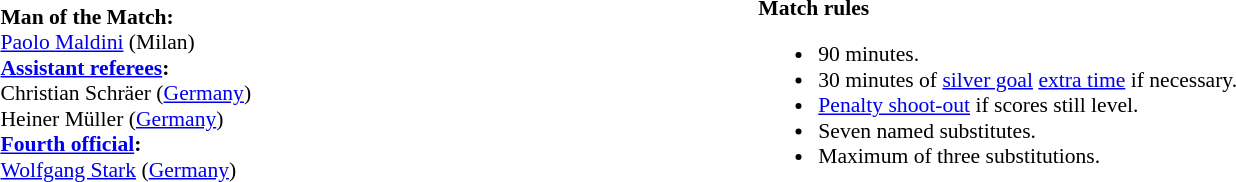<table width=100% style="font-size:90%">
<tr>
<td><br><strong>Man of the Match:</strong>
<br><a href='#'>Paolo Maldini</a> (Milan)<br><strong><a href='#'>Assistant referees</a>:</strong>
<br>Christian Schräer (<a href='#'>Germany</a>)
<br>Heiner Müller (<a href='#'>Germany</a>)
<br><strong><a href='#'>Fourth official</a>:</strong>
<br><a href='#'>Wolfgang Stark</a> (<a href='#'>Germany</a>)</td>
<td style="width:60%; vertical-align:top;"><br><strong>Match rules</strong><ul><li>90 minutes.</li><li>30 minutes of <a href='#'>silver goal</a> <a href='#'>extra time</a> if necessary.</li><li><a href='#'>Penalty shoot-out</a> if scores still level.</li><li>Seven named substitutes.</li><li>Maximum of three substitutions.</li></ul></td>
</tr>
</table>
